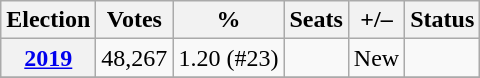<table class="wikitable" text-align:left;">
<tr>
<th>Election</th>
<th>Votes</th>
<th>%</th>
<th>Seats</th>
<th>+/–</th>
<th>Status</th>
</tr>
<tr>
<th><a href='#'>2019</a></th>
<td>48,267</td>
<td>1.20 (#23)</td>
<td></td>
<td>New</td>
<td></td>
</tr>
<tr>
</tr>
</table>
